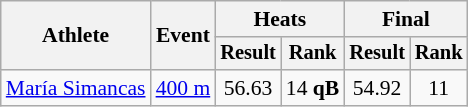<table class="wikitable" style="font-size:90%">
<tr>
<th rowspan=2>Athlete</th>
<th rowspan=2>Event</th>
<th colspan=2>Heats</th>
<th colspan=2>Final</th>
</tr>
<tr style="font-size:95%">
<th>Result</th>
<th>Rank</th>
<th>Result</th>
<th>Rank</th>
</tr>
<tr align=center>
<td align=left><a href='#'>María Simancas</a></td>
<td align=left><a href='#'>400 m</a></td>
<td>56.63</td>
<td>14 <strong>qB</strong></td>
<td>54.92</td>
<td>11</td>
</tr>
</table>
